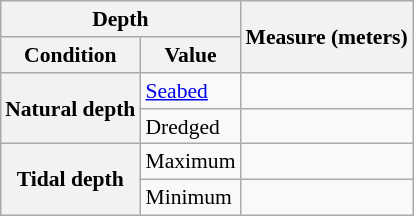<table class="wikitable" style="font-size: 90%" align=right>
<tr>
<th colspan="2">Depth</th>
<th rowspan="2">Measure (meters)</th>
</tr>
<tr>
<th>Condition</th>
<th>Value</th>
</tr>
<tr>
<th rowspan="2">Natural depth</th>
<td><a href='#'>Seabed</a></td>
<td></td>
</tr>
<tr>
<td>Dredged</td>
<td></td>
</tr>
<tr>
<th rowspan="2">Tidal depth</th>
<td>Maximum</td>
<td></td>
</tr>
<tr>
<td>Minimum</td>
<td></td>
</tr>
</table>
